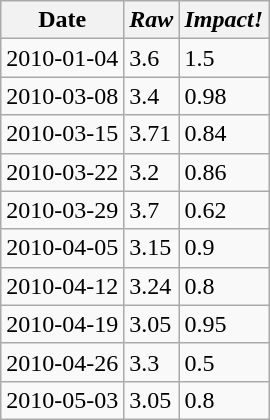<table class="wikitable sortable">
<tr>
<th>Date</th>
<th><em>Raw</em></th>
<th><em>Impact!</em></th>
</tr>
<tr>
<td>2010-01-04</td>
<td>3.6</td>
<td>1.5</td>
</tr>
<tr>
<td>2010-03-08</td>
<td>3.4</td>
<td>0.98</td>
</tr>
<tr>
<td>2010-03-15</td>
<td>3.71</td>
<td>0.84</td>
</tr>
<tr>
<td>2010-03-22</td>
<td>3.2</td>
<td>0.86</td>
</tr>
<tr>
<td>2010-03-29</td>
<td>3.7</td>
<td>0.62</td>
</tr>
<tr>
<td>2010-04-05</td>
<td>3.15</td>
<td>0.9</td>
</tr>
<tr>
<td>2010-04-12</td>
<td>3.24</td>
<td>0.8</td>
</tr>
<tr>
<td>2010-04-19</td>
<td>3.05</td>
<td>0.95</td>
</tr>
<tr>
<td>2010-04-26</td>
<td>3.3</td>
<td>0.5</td>
</tr>
<tr>
<td>2010-05-03</td>
<td>3.05</td>
<td>0.8</td>
</tr>
</table>
